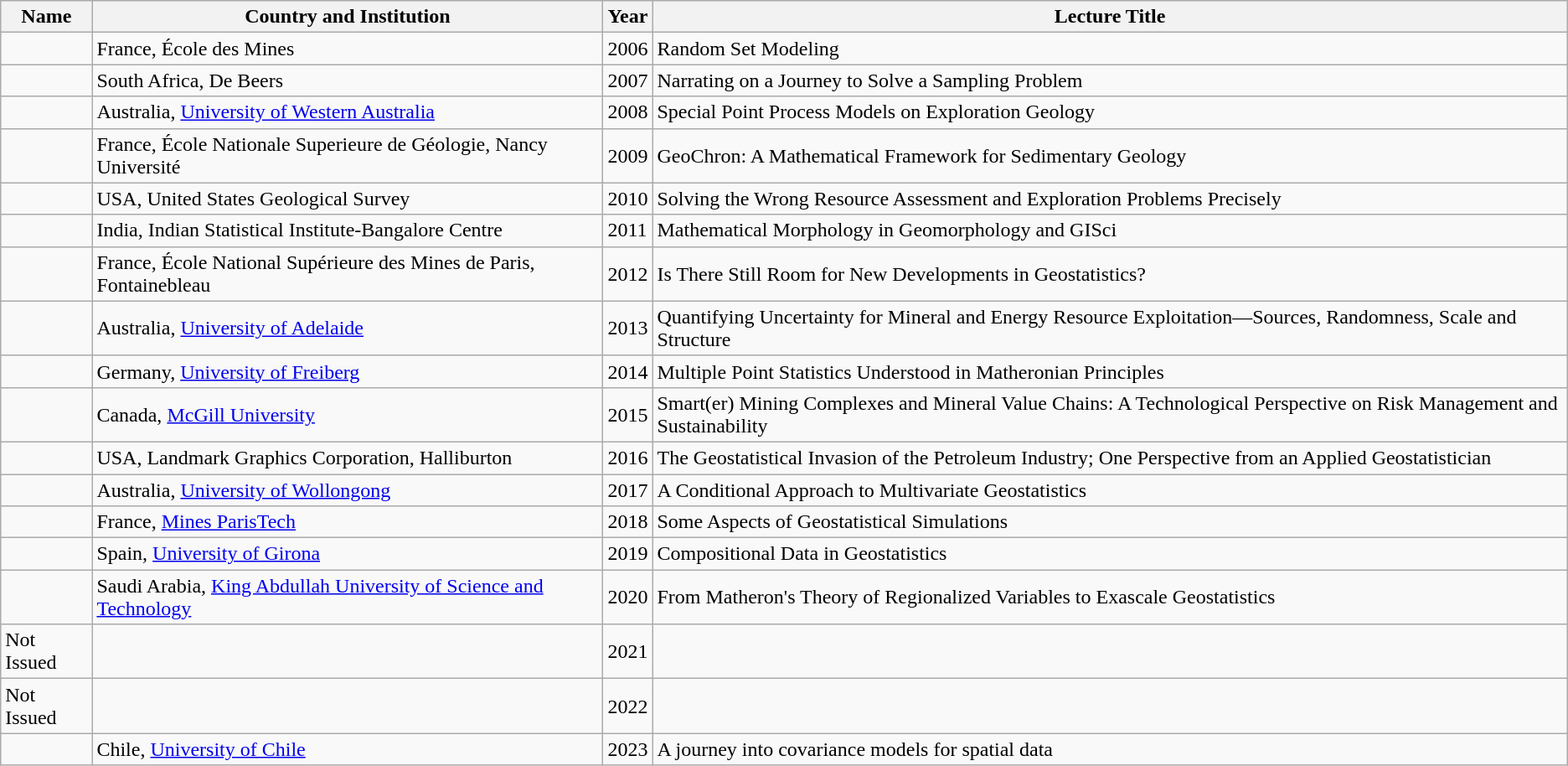<table class="wikitable sortable">
<tr>
<th>Name</th>
<th>Country and Institution</th>
<th>Year</th>
<th>Lecture Title</th>
</tr>
<tr>
<td></td>
<td>France, École des Mines</td>
<td>2006</td>
<td>Random Set Modeling</td>
</tr>
<tr>
<td></td>
<td>South Africa, De Beers</td>
<td>2007</td>
<td>Narrating on a Journey to Solve a Sampling Problem</td>
</tr>
<tr>
<td></td>
<td>Australia, <a href='#'>University of Western Australia</a></td>
<td>2008</td>
<td>Special Point Process Models on Exploration Geology</td>
</tr>
<tr>
<td></td>
<td>France, École Nationale Superieure de Géologie, Nancy Université</td>
<td>2009</td>
<td>GeoChron: A Mathematical Framework for Sedimentary Geology</td>
</tr>
<tr>
<td></td>
<td>USA, United States Geological Survey</td>
<td>2010</td>
<td>Solving the Wrong Resource Assessment and Exploration Problems Precisely</td>
</tr>
<tr>
<td></td>
<td>India, Indian Statistical Institute-Bangalore Centre</td>
<td>2011</td>
<td>Mathematical Morphology in Geomorphology and GISci</td>
</tr>
<tr>
<td></td>
<td>France, École National Supérieure des Mines de Paris, Fontainebleau</td>
<td>2012</td>
<td>Is There Still Room for New Developments in Geostatistics?</td>
</tr>
<tr>
<td></td>
<td>Australia, <a href='#'>University of Adelaide</a></td>
<td>2013</td>
<td>Quantifying Uncertainty for Mineral and Energy Resource Exploitation—Sources, Randomness, Scale and Structure</td>
</tr>
<tr>
<td></td>
<td>Germany, <a href='#'>University of Freiberg</a></td>
<td>2014</td>
<td>Multiple Point Statistics Understood in Matheronian Principles</td>
</tr>
<tr>
<td></td>
<td>Canada, <a href='#'>McGill University</a></td>
<td>2015</td>
<td>Smart(er) Mining Complexes and Mineral Value Chains: A Technological Perspective on Risk Management and Sustainability</td>
</tr>
<tr>
<td></td>
<td>USA, Landmark Graphics Corporation, Halliburton</td>
<td>2016</td>
<td>The Geostatistical Invasion of the Petroleum Industry; One Perspective from an Applied Geostatistician</td>
</tr>
<tr>
<td></td>
<td>Australia, <a href='#'>University of Wollongong</a></td>
<td>2017</td>
<td>A Conditional Approach to Multivariate Geostatistics</td>
</tr>
<tr>
<td></td>
<td>France, <a href='#'>Mines ParisTech</a></td>
<td>2018</td>
<td>Some Aspects of Geostatistical Simulations</td>
</tr>
<tr>
<td></td>
<td>Spain, <a href='#'>University of Girona</a></td>
<td>2019</td>
<td>Compositional Data in Geostatistics</td>
</tr>
<tr>
<td></td>
<td>Saudi Arabia, <a href='#'>King Abdullah University of Science and Technology</a></td>
<td>2020</td>
<td>From Matheron's Theory of Regionalized Variables to Exascale Geostatistics</td>
</tr>
<tr>
<td>Not Issued</td>
<td></td>
<td>2021</td>
<td></td>
</tr>
<tr>
<td>Not Issued</td>
<td></td>
<td>2022</td>
<td></td>
</tr>
<tr>
<td></td>
<td>Chile, <a href='#'>University of Chile</a></td>
<td>2023</td>
<td>A journey into covariance models for spatial data</td>
</tr>
</table>
